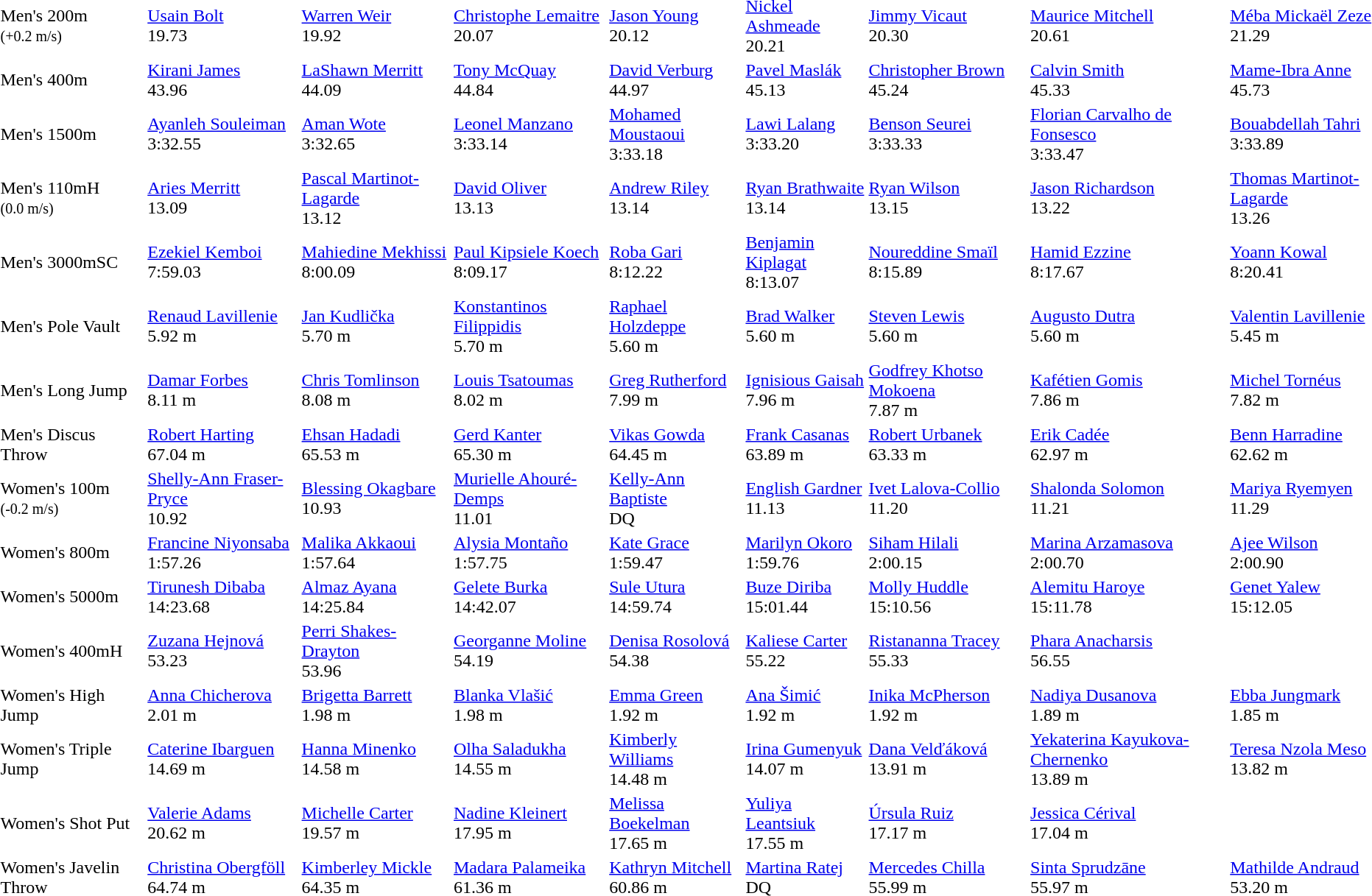<table>
<tr>
<td>Men's 200m<br><small>(+0.2 m/s)</small></td>
<td><a href='#'>Usain Bolt</a><br>  19.73</td>
<td><a href='#'>Warren Weir</a><br>  19.92</td>
<td><a href='#'>Christophe Lemaitre</a><br>  20.07</td>
<td><a href='#'>Jason Young</a><br>  20.12</td>
<td><a href='#'>Nickel Ashmeade</a><br>  20.21</td>
<td><a href='#'>Jimmy Vicaut</a><br>  20.30</td>
<td><a href='#'>Maurice Mitchell</a><br>  20.61</td>
<td><a href='#'>Méba Mickaël Zeze</a><br>  21.29</td>
</tr>
<tr>
<td>Men's 400m</td>
<td><a href='#'>Kirani James</a><br>  43.96</td>
<td><a href='#'>LaShawn Merritt</a><br>  44.09</td>
<td><a href='#'>Tony McQuay</a><br>  44.84</td>
<td><a href='#'>David Verburg</a><br>  44.97</td>
<td><a href='#'>Pavel Maslák</a><br>  45.13</td>
<td><a href='#'>Christopher Brown</a><br>  45.24</td>
<td><a href='#'>Calvin Smith</a><br>  45.33</td>
<td><a href='#'>Mame-Ibra Anne</a><br>  45.73</td>
</tr>
<tr>
<td>Men's 1500m</td>
<td><a href='#'>Ayanleh Souleiman</a><br>  3:32.55</td>
<td><a href='#'>Aman Wote</a><br>  3:32.65</td>
<td><a href='#'>Leonel Manzano</a><br>  3:33.14</td>
<td><a href='#'>Mohamed Moustaoui</a><br>  3:33.18</td>
<td><a href='#'>Lawi Lalang</a><br>  3:33.20</td>
<td><a href='#'>Benson Seurei</a><br>  3:33.33</td>
<td><a href='#'>Florian Carvalho de Fonsesco</a><br>  3:33.47</td>
<td><a href='#'>Bouabdellah Tahri</a><br>  3:33.89</td>
</tr>
<tr>
<td>Men's 110mH<br><small>(0.0 m/s)</small></td>
<td><a href='#'>Aries Merritt</a><br>  13.09</td>
<td><a href='#'>Pascal Martinot-Lagarde</a><br>  13.12</td>
<td><a href='#'>David Oliver</a><br>  13.13</td>
<td><a href='#'>Andrew Riley</a><br>  13.14</td>
<td><a href='#'>Ryan Brathwaite</a><br>  13.14</td>
<td><a href='#'>Ryan Wilson</a><br>  13.15</td>
<td><a href='#'>Jason Richardson</a><br>  13.22</td>
<td><a href='#'>Thomas Martinot-Lagarde</a><br>  13.26</td>
</tr>
<tr>
<td>Men's 3000mSC</td>
<td><a href='#'>Ezekiel Kemboi</a><br>  7:59.03</td>
<td><a href='#'>Mahiedine Mekhissi</a><br>  8:00.09</td>
<td><a href='#'>Paul Kipsiele Koech</a><br>  8:09.17</td>
<td><a href='#'>Roba Gari</a><br>  8:12.22</td>
<td><a href='#'>Benjamin Kiplagat</a><br>  8:13.07</td>
<td><a href='#'>Noureddine Smaïl</a><br>  8:15.89</td>
<td><a href='#'>Hamid Ezzine</a><br>  8:17.67</td>
<td><a href='#'>Yoann Kowal</a><br>  8:20.41</td>
</tr>
<tr>
<td>Men's Pole Vault</td>
<td><a href='#'>Renaud Lavillenie</a><br>  5.92 m</td>
<td><a href='#'>Jan Kudlička</a><br>  5.70 m</td>
<td><a href='#'>Konstantinos Filippidis</a><br>  5.70 m</td>
<td><a href='#'>Raphael Holzdeppe</a><br>  5.60 m</td>
<td><a href='#'>Brad Walker</a><br>  5.60 m</td>
<td><a href='#'>Steven Lewis</a><br>  5.60 m</td>
<td><a href='#'>Augusto Dutra</a><br>  5.60 m</td>
<td><a href='#'>Valentin Lavillenie</a><br>  5.45 m</td>
</tr>
<tr>
<td>Men's Long Jump</td>
<td><a href='#'>Damar Forbes</a><br>  8.11 m</td>
<td><a href='#'>Chris Tomlinson</a><br>  8.08 m</td>
<td><a href='#'>Louis Tsatoumas</a><br>  8.02 m</td>
<td><a href='#'>Greg Rutherford</a><br>  7.99 m</td>
<td><a href='#'>Ignisious Gaisah</a><br>  7.96 m</td>
<td><a href='#'>Godfrey Khotso Mokoena</a><br>  7.87 m</td>
<td><a href='#'>Kafétien Gomis</a><br>  7.86 m</td>
<td><a href='#'>Michel Tornéus</a><br>  7.82 m</td>
</tr>
<tr>
<td>Men's Discus Throw</td>
<td><a href='#'>Robert Harting</a><br>  67.04 m</td>
<td><a href='#'>Ehsan Hadadi</a><br>  65.53 m</td>
<td><a href='#'>Gerd Kanter</a><br>  65.30 m</td>
<td><a href='#'>Vikas Gowda</a><br>  64.45 m</td>
<td><a href='#'>Frank Casanas</a><br>  63.89 m</td>
<td><a href='#'>Robert Urbanek</a><br>  63.33 m</td>
<td><a href='#'>Erik Cadée</a><br>  62.97 m</td>
<td><a href='#'>Benn Harradine</a><br>  62.62 m</td>
</tr>
<tr>
<td>Women's 100m<br><small>(-0.2 m/s)</small></td>
<td><a href='#'>Shelly-Ann Fraser-Pryce</a><br>  10.92</td>
<td><a href='#'>Blessing Okagbare</a><br>  10.93</td>
<td><a href='#'>Murielle Ahouré-Demps</a><br>  11.01</td>
<td><a href='#'>Kelly-Ann Baptiste</a><br>  DQ</td>
<td><a href='#'>English Gardner</a><br>  11.13</td>
<td><a href='#'>Ivet Lalova-Collio</a><br>  11.20</td>
<td><a href='#'>Shalonda Solomon</a><br>  11.21</td>
<td><a href='#'>Mariya Ryemyen</a><br>  11.29</td>
</tr>
<tr>
<td>Women's 800m</td>
<td><a href='#'>Francine Niyonsaba</a><br>  1:57.26</td>
<td><a href='#'>Malika Akkaoui</a><br>  1:57.64</td>
<td><a href='#'>Alysia Montaño</a><br>  1:57.75</td>
<td><a href='#'>Kate Grace</a><br>  1:59.47</td>
<td><a href='#'>Marilyn Okoro</a><br>  1:59.76</td>
<td><a href='#'>Siham Hilali</a><br>  2:00.15</td>
<td><a href='#'>Marina Arzamasova</a><br>  2:00.70</td>
<td><a href='#'>Ajee Wilson</a><br>  2:00.90</td>
</tr>
<tr>
<td>Women's 5000m</td>
<td><a href='#'>Tirunesh Dibaba</a><br>  14:23.68</td>
<td><a href='#'>Almaz Ayana</a><br>  14:25.84</td>
<td><a href='#'>Gelete Burka</a><br>  14:42.07</td>
<td><a href='#'>Sule Utura</a><br>  14:59.74</td>
<td><a href='#'>Buze Diriba</a><br>  15:01.44</td>
<td><a href='#'>Molly Huddle</a><br>  15:10.56</td>
<td><a href='#'>Alemitu Haroye</a><br>  15:11.78</td>
<td><a href='#'>Genet Yalew</a><br>  15:12.05</td>
</tr>
<tr>
<td>Women's 400mH</td>
<td><a href='#'>Zuzana Hejnová</a><br>  53.23</td>
<td><a href='#'>Perri Shakes-Drayton</a><br>  53.96</td>
<td><a href='#'>Georganne Moline</a><br>  54.19</td>
<td><a href='#'>Denisa Rosolová</a><br>  54.38</td>
<td><a href='#'>Kaliese Carter</a><br>  55.22</td>
<td><a href='#'>Ristananna Tracey</a><br>  55.33</td>
<td><a href='#'>Phara Anacharsis</a><br>  56.55</td>
</tr>
<tr>
<td>Women's High Jump</td>
<td><a href='#'>Anna Chicherova</a><br>  2.01 m</td>
<td><a href='#'>Brigetta Barrett</a><br>  1.98 m</td>
<td><a href='#'>Blanka Vlašić</a><br>  1.98 m</td>
<td><a href='#'>Emma Green</a><br>  1.92 m</td>
<td><a href='#'>Ana Šimić</a><br>  1.92 m</td>
<td><a href='#'>Inika McPherson</a><br>  1.92 m</td>
<td><a href='#'>Nadiya Dusanova</a><br>  1.89 m</td>
<td><a href='#'>Ebba Jungmark</a><br>  1.85 m</td>
</tr>
<tr>
<td>Women's Triple Jump</td>
<td><a href='#'>Caterine Ibarguen</a><br>  14.69 m</td>
<td><a href='#'>Hanna Minenko</a><br>  14.58 m</td>
<td><a href='#'>Olha Saladukha</a><br>  14.55 m</td>
<td><a href='#'>Kimberly Williams</a><br>  14.48 m</td>
<td><a href='#'>Irina Gumenyuk</a><br>  14.07 m</td>
<td><a href='#'>Dana Velďáková</a><br>  13.91 m</td>
<td><a href='#'>Yekaterina Kayukova-Chernenko</a><br>  13.89 m</td>
<td><a href='#'>Teresa Nzola Meso</a><br>  13.82 m</td>
</tr>
<tr>
<td>Women's Shot Put</td>
<td><a href='#'>Valerie Adams</a><br>  20.62 m</td>
<td><a href='#'>Michelle Carter</a><br>  19.57 m</td>
<td><a href='#'>Nadine Kleinert</a><br>  17.95 m</td>
<td><a href='#'>Melissa Boekelman</a><br>  17.65 m</td>
<td><a href='#'>Yuliya Leantsiuk</a><br>  17.55 m</td>
<td><a href='#'>Úrsula Ruiz</a><br>  17.17 m</td>
<td><a href='#'>Jessica Cérival</a><br>  17.04 m</td>
</tr>
<tr>
<td>Women's Javelin Throw</td>
<td><a href='#'>Christina Obergföll</a><br>  64.74 m</td>
<td><a href='#'>Kimberley Mickle</a><br>  64.35 m</td>
<td><a href='#'>Madara Palameika</a><br>  61.36 m</td>
<td><a href='#'>Kathryn Mitchell</a><br>  60.86 m</td>
<td><a href='#'>Martina Ratej</a><br>  DQ</td>
<td><a href='#'>Mercedes Chilla</a><br>  55.99 m</td>
<td><a href='#'>Sinta Sprudzāne</a><br>  55.97 m</td>
<td><a href='#'>Mathilde Andraud</a><br>  53.20 m</td>
</tr>
</table>
